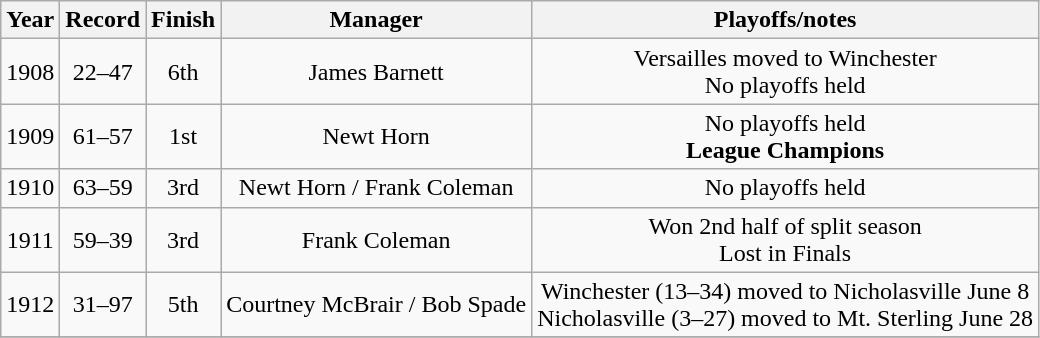<table class="wikitable">
<tr style="background: #F2F2F2;">
<th>Year</th>
<th>Record</th>
<th>Finish</th>
<th>Manager</th>
<th>Playoffs/notes</th>
</tr>
<tr align=center>
<td>1908</td>
<td>22–47</td>
<td>6th</td>
<td>James Barnett</td>
<td>Versailles moved to Winchester<br>No playoffs held</td>
</tr>
<tr align=center>
<td>1909</td>
<td>61–57</td>
<td>1st</td>
<td>Newt Horn</td>
<td>No playoffs held<br><strong>League Champions</strong></td>
</tr>
<tr align=center>
<td>1910</td>
<td>63–59</td>
<td>3rd</td>
<td>Newt Horn / Frank Coleman</td>
<td>No playoffs held</td>
</tr>
<tr align=center>
<td>1911</td>
<td>59–39</td>
<td>3rd</td>
<td>Frank Coleman</td>
<td>Won 2nd half of split season<br> Lost in Finals</td>
</tr>
<tr align=center>
<td>1912</td>
<td>31–97</td>
<td>5th</td>
<td>Courtney McBrair / Bob Spade</td>
<td>Winchester (13–34) moved to Nicholasville June 8<br>Nicholasville (3–27) moved to Mt. Sterling June 28</td>
</tr>
<tr align=center>
</tr>
</table>
